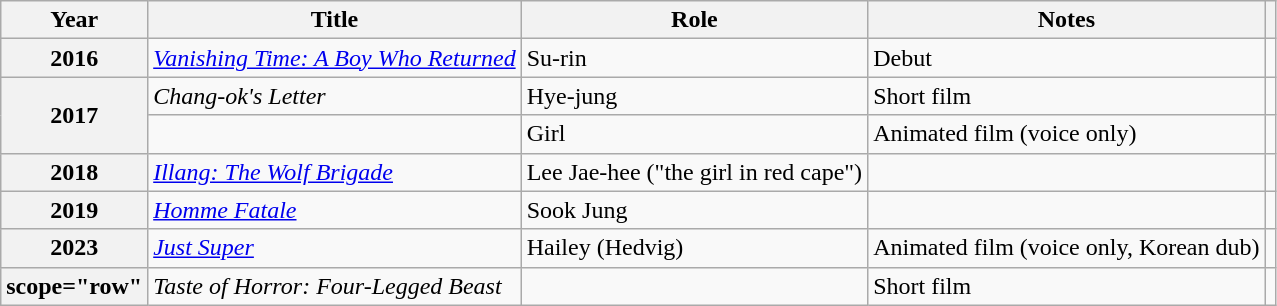<table class="wikitable plainrowheaders sortable">
<tr>
<th scope="col">Year</th>
<th scope="col">Title</th>
<th scope="col">Role</th>
<th scope="col">Notes</th>
<th scope="col" class="unsortable"></th>
</tr>
<tr>
<th scope="row">2016</th>
<td><em><a href='#'>Vanishing Time: A Boy Who Returned</a></em></td>
<td>Su-rin</td>
<td>Debut</td>
<td style="text-align:center"></td>
</tr>
<tr>
<th scope="row" rowspan="2">2017</th>
<td><em>Chang-ok's Letter</em></td>
<td>Hye-jung</td>
<td>Short film</td>
<td style="text-align:center"></td>
</tr>
<tr>
<td><em></em></td>
<td>Girl</td>
<td>Animated film (voice only)</td>
<td style="text-align:center"></td>
</tr>
<tr>
<th scope="row">2018</th>
<td><em><a href='#'>Illang: The Wolf Brigade</a></em></td>
<td>Lee Jae-hee ("the girl in red cape")</td>
<td></td>
<td style="text-align:center"></td>
</tr>
<tr>
<th scope="row">2019</th>
<td><em><a href='#'>Homme Fatale</a></em></td>
<td>Sook Jung</td>
<td></td>
<td style="text-align:center"></td>
</tr>
<tr>
<th scope="row">2023</th>
<td><em><a href='#'>Just Super</a></em></td>
<td>Hailey (Hedvig)</td>
<td>Animated film (voice only, Korean dub)</td>
<td style="text-align:center"></td>
</tr>
<tr>
<th>scope="row" </th>
<td><em>Taste of Horror: Four-Legged Beast </em></td>
<td></td>
<td>Short film</td>
<td style="text-align:center"></td>
</tr>
</table>
